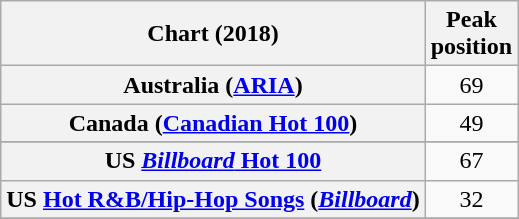<table class="wikitable sortable plainrowheaders" style="text-align:center">
<tr>
<th scope="col">Chart (2018)</th>
<th scope="col">Peak<br>position</th>
</tr>
<tr>
<th scope="row">Australia (<a href='#'>ARIA</a>)</th>
<td style="text-align:center;">69</td>
</tr>
<tr>
<th scope="row">Canada (<a href='#'>Canadian Hot 100</a>)</th>
<td style="text-align:center;">49</td>
</tr>
<tr>
</tr>
<tr>
</tr>
<tr>
</tr>
<tr>
</tr>
<tr>
<th scope="row">US <a href='#'><em>Billboard</em> Hot 100</a></th>
<td style="text-align:center;">67</td>
</tr>
<tr>
<th scope="row">US <a href='#'>Hot R&B/Hip-Hop Songs</a> (<em><a href='#'>Billboard</a></em>)</th>
<td style="text-align:center;">32</td>
</tr>
<tr>
</tr>
</table>
